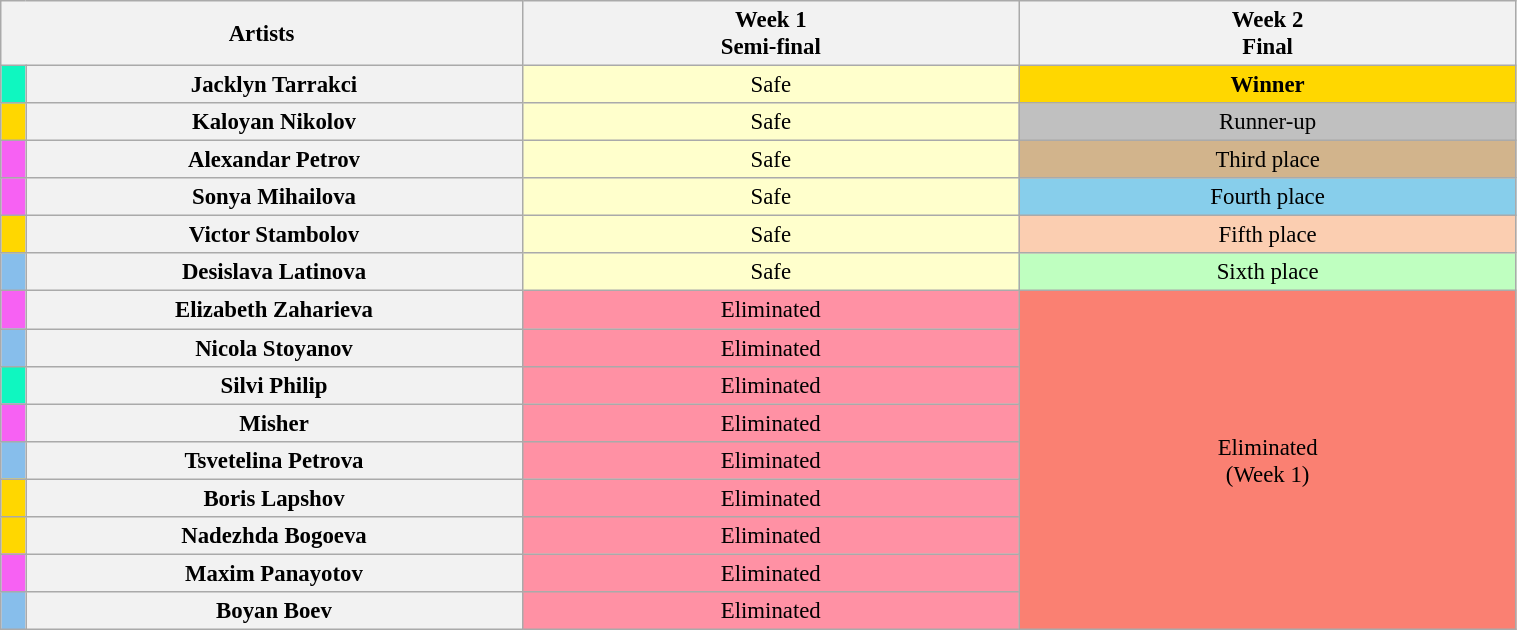<table class="wikitable" style="text-align:center; font-size:95%; width:80%">
<tr>
<th colspan="2" style="width:21%">Artists</th>
<th style="width:20%">Week 1<br>Semi-final</th>
<th style="width:20%">Week 2<br>Final</th>
</tr>
<tr>
<th style="background:#0ff7c0"></th>
<th>Jacklyn Tarrakci</th>
<td style="background:#ffffcc">Safe</td>
<td style="background: gold"><strong>Winner</strong></td>
</tr>
<tr>
<th style="background: gold"></th>
<th>Kaloyan Nikolov</th>
<td style="background:#ffffcc">Safe</td>
<td style="background: silver">Runner-up</td>
</tr>
<tr>
<th style="background:#f761f3"></th>
<th>Alexandar Petrov</th>
<td style="background:#ffffcc">Safe</td>
<td style="background: tan">Third place</td>
</tr>
<tr>
<th style="background:#f761f3"></th>
<th>Sonya Mihailova</th>
<td style="background:#ffffcc">Safe</td>
<td style="background:skyblue">Fourth place</td>
</tr>
<tr>
<th style="background: gold"></th>
<th>Victor Stambolov</th>
<td style="background:#ffffcc">Safe</td>
<td style="background:#fbceb1">Fifth place</td>
</tr>
<tr>
<th style="background:#87beeb"></th>
<th>Desislava Latinova</th>
<td style="background:#ffffcc">Safe</td>
<td style="background:#BFFFC0">Sixth place</td>
</tr>
<tr>
<th style="background:#f761f3; width:01%"></th>
<th>Elizabeth Zaharieva</th>
<td style="background:#FF91A4">Eliminated</td>
<td style="background: salmon" rowspan="9">Eliminated<br>(Week 1)</td>
</tr>
<tr>
<th style="background:#87beeb"></th>
<th>Nicola Stoyanov</th>
<td style="background:#FF91A4">Eliminated</td>
</tr>
<tr>
<th style="background:#0ff7c0"></th>
<th>Silvi Philip</th>
<td style="background:#FF91A4">Eliminated</td>
</tr>
<tr>
<th style="background:#f761f3"></th>
<th>Misher</th>
<td style="background:#FF91A4">Eliminated</td>
</tr>
<tr>
<th style="background:#87beeb"></th>
<th>Tsvetelina Petrova</th>
<td style="background:#FF91A4">Eliminated</td>
</tr>
<tr>
<th style="background: gold"></th>
<th>Boris Lapshov</th>
<td style="background:#FF91A4">Eliminated</td>
</tr>
<tr>
<th style="background: gold"></th>
<th>Nadezhda Bogoeva</th>
<td style="background:#FF91A4">Eliminated</td>
</tr>
<tr>
<th style="background:#f761f3"></th>
<th>Maxim Panayotov</th>
<td style="background:#FF91A4">Eliminated</td>
</tr>
<tr>
<th style="background:#87beeb"></th>
<th>Boyan Boev</th>
<td style="background:#FF91A4">Eliminated</td>
</tr>
</table>
